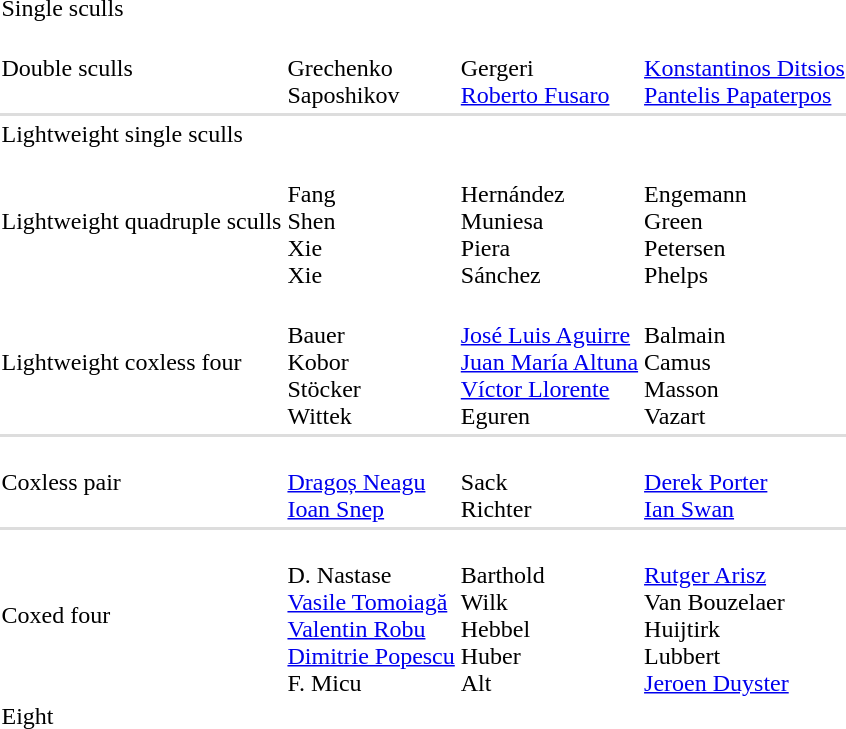<table>
<tr>
<td>Single sculls</td>
<td></td>
<td></td>
<td></td>
</tr>
<tr>
<td>Double sculls</td>
<td><br>Grechenko<br>Saposhikov</td>
<td><br>Gergeri<br><a href='#'>Roberto Fusaro</a></td>
<td><br><a href='#'>Konstantinos Ditsios</a><br><a href='#'>Pantelis Papaterpos</a></td>
</tr>
<tr bgcolor=#DDDDDD>
<td colspan=7></td>
</tr>
<tr>
<td>Lightweight single sculls</td>
<td></td>
<td></td>
<td></td>
</tr>
<tr>
<td>Lightweight quadruple sculls</td>
<td><br>Fang<br>Shen<br>Xie<br>Xie</td>
<td><br>Hernández<br>Muniesa<br>Piera<br>Sánchez</td>
<td><br>Engemann<br>Green<br>Petersen<br>Phelps</td>
</tr>
<tr>
<td>Lightweight coxless four</td>
<td><br>Bauer<br>Kobor<br>Stöcker<br>Wittek</td>
<td><br><a href='#'>José Luis Aguirre</a><br><a href='#'>Juan María Altuna</a><br><a href='#'>Víctor Llorente</a><br>Eguren</td>
<td><br>Balmain<br>Camus<br>Masson<br>Vazart</td>
</tr>
<tr bgcolor=#DDDDDD>
<td colspan=7></td>
</tr>
<tr>
<td>Coxless pair</td>
<td><br><a href='#'>Dragoș Neagu</a><br><a href='#'>Ioan Snep</a></td>
<td><br>Sack<br>Richter</td>
<td><br><a href='#'>Derek Porter</a><br><a href='#'>Ian Swan</a></td>
</tr>
<tr bgcolor=#DDDDDD>
<td colspan=7></td>
</tr>
<tr>
<td>Coxed four</td>
<td><br>D. Nastase<br><a href='#'>Vasile Tomoiagă</a><br><a href='#'>Valentin Robu</a><br><a href='#'>Dimitrie Popescu</a><br>F. Micu</td>
<td><br>Barthold<br>Wilk<br>Hebbel<br>Huber<br>Alt</td>
<td><br><a href='#'>Rutger Arisz</a><br>Van Bouzelaer<br>Huijtirk<br>Lubbert<br><a href='#'>Jeroen Duyster</a></td>
</tr>
<tr>
<td>Eight</td>
<td></td>
<td></td>
<td></td>
</tr>
</table>
